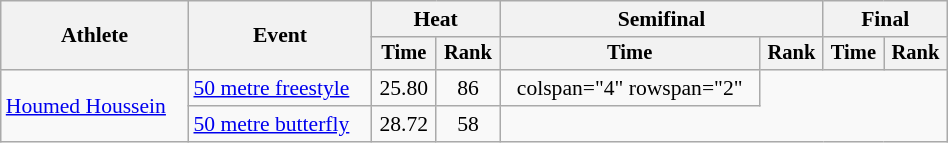<table class="wikitable" style="text-align:center; font-size:90%; width:50%;">
<tr>
<th rowspan="2">Athlete</th>
<th rowspan="2">Event</th>
<th colspan="2">Heat</th>
<th colspan="2">Semifinal</th>
<th colspan="2">Final</th>
</tr>
<tr style="font-size:95%">
<th>Time</th>
<th>Rank</th>
<th>Time</th>
<th>Rank</th>
<th>Time</th>
<th>Rank</th>
</tr>
<tr align=center>
<td align=left rowspan="2"><a href='#'>Houmed Houssein</a></td>
<td align=left><a href='#'>50 metre freestyle</a></td>
<td>25.80</td>
<td>86</td>
<td>colspan="4" rowspan="2" </td>
</tr>
<tr align=center>
<td align=left><a href='#'>50 metre butterfly</a></td>
<td>28.72</td>
<td>58</td>
</tr>
</table>
